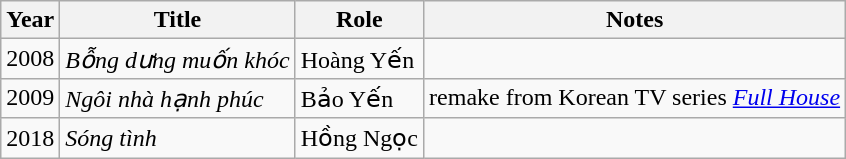<table class="wikitable sortable">
<tr>
<th>Year</th>
<th>Title</th>
<th>Role</th>
<th class="unsortable">Notes</th>
</tr>
<tr>
<td>2008</td>
<td><em>Bỗng dưng muốn khóc</em></td>
<td>Hoàng Yến</td>
<td></td>
</tr>
<tr>
<td>2009</td>
<td><em>Ngôi nhà hạnh phúc</em></td>
<td>Bảo Yến</td>
<td>remake from Korean TV series <em><a href='#'>Full House</a></em></td>
</tr>
<tr>
<td>2018</td>
<td><em>Sóng tình</em></td>
<td>Hồng Ngọc</td>
<td></td>
</tr>
</table>
